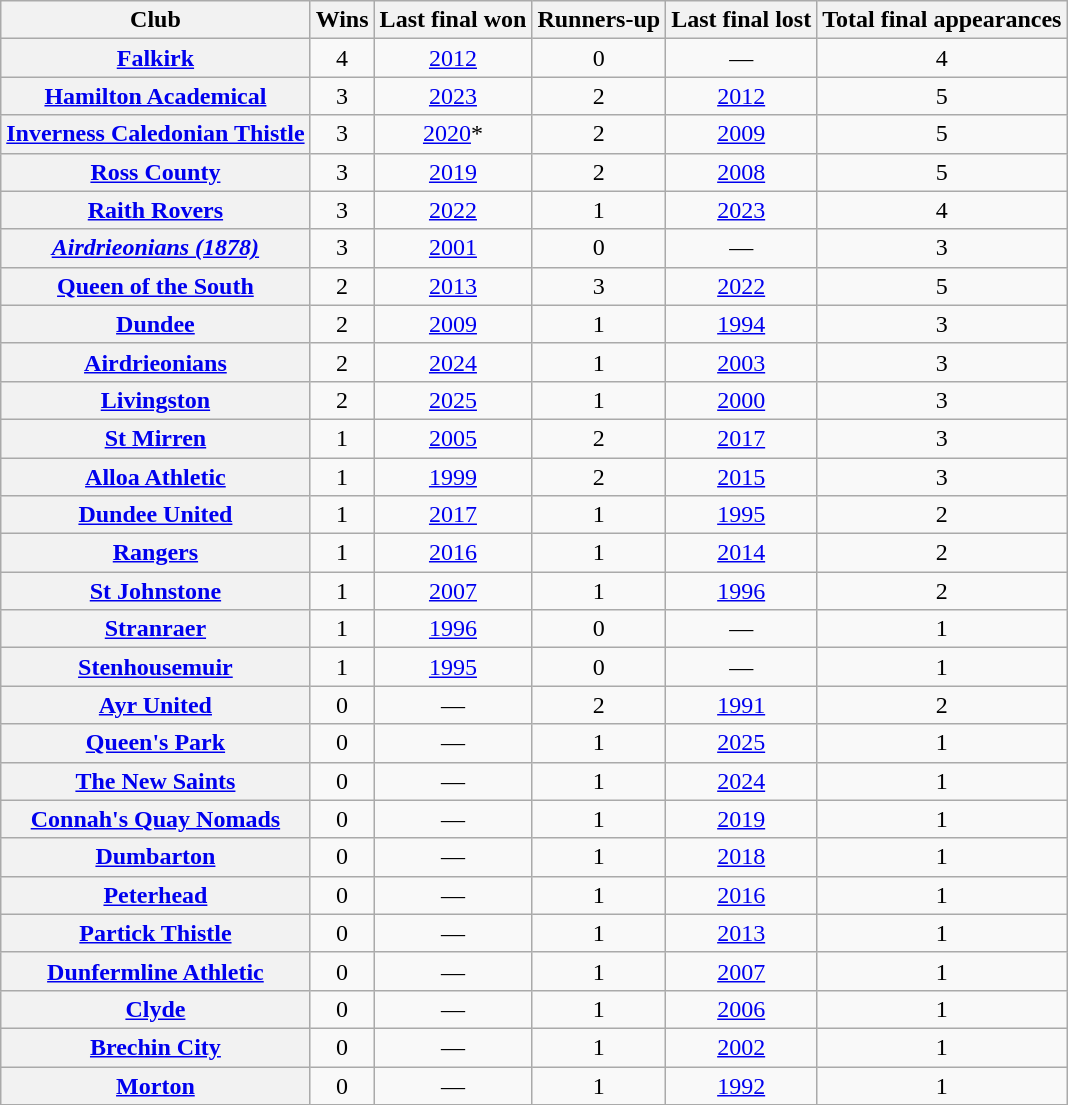<table class="wikitable sortable plainrowheaders" style="text-align: center;">
<tr>
<th scope="col">Club</th>
<th scope="col">Wins</th>
<th scope="col">Last final won</th>
<th scope="col">Runners-up</th>
<th scope="col">Last final lost</th>
<th scope="col">Total final appearances</th>
</tr>
<tr>
<th scope="row"><a href='#'>Falkirk</a></th>
<td>4</td>
<td><a href='#'>2012</a></td>
<td>0</td>
<td>—</td>
<td>4</td>
</tr>
<tr>
<th scope="row"><a href='#'>Hamilton Academical</a></th>
<td>3</td>
<td><a href='#'>2023</a></td>
<td>2</td>
<td><a href='#'>2012</a></td>
<td>5</td>
</tr>
<tr>
<th scope="row"><a href='#'>Inverness Caledonian Thistle</a></th>
<td>3</td>
<td><a href='#'>2020</a>*</td>
<td>2</td>
<td><a href='#'>2009</a></td>
<td>5</td>
</tr>
<tr>
<th scope="row"><a href='#'>Ross County</a></th>
<td>3</td>
<td><a href='#'>2019</a></td>
<td>2</td>
<td><a href='#'>2008</a></td>
<td>5</td>
</tr>
<tr>
<th scope="row"><a href='#'>Raith Rovers</a></th>
<td>3</td>
<td><a href='#'>2022</a></td>
<td>1</td>
<td><a href='#'>2023</a></td>
<td>4</td>
</tr>
<tr>
<th scope="row"><em><a href='#'>Airdrieonians (1878)</a></em></th>
<td>3</td>
<td><a href='#'>2001</a></td>
<td>0</td>
<td>—</td>
<td>3</td>
</tr>
<tr>
<th scope="row"><a href='#'>Queen of the South</a></th>
<td>2</td>
<td><a href='#'>2013</a></td>
<td>3</td>
<td><a href='#'>2022</a></td>
<td>5</td>
</tr>
<tr>
<th scope="row"><a href='#'>Dundee</a></th>
<td>2</td>
<td><a href='#'>2009</a></td>
<td>1</td>
<td><a href='#'>1994</a></td>
<td>3</td>
</tr>
<tr>
<th scope="row"><a href='#'>Airdrieonians</a></th>
<td>2</td>
<td><a href='#'>2024</a></td>
<td>1</td>
<td><a href='#'>2003</a></td>
<td>3</td>
</tr>
<tr>
<th scope="row"><a href='#'>Livingston</a></th>
<td>2</td>
<td><a href='#'>2025</a></td>
<td>1</td>
<td><a href='#'>2000</a></td>
<td>3</td>
</tr>
<tr>
<th scope="row"><a href='#'>St Mirren</a></th>
<td>1</td>
<td><a href='#'>2005</a></td>
<td>2</td>
<td><a href='#'>2017</a></td>
<td>3</td>
</tr>
<tr>
<th scope="row"><a href='#'>Alloa Athletic</a></th>
<td>1</td>
<td><a href='#'>1999</a></td>
<td>2</td>
<td><a href='#'>2015</a></td>
<td>3</td>
</tr>
<tr>
<th scope="row"><a href='#'>Dundee United</a></th>
<td>1</td>
<td><a href='#'>2017</a></td>
<td>1</td>
<td><a href='#'>1995</a></td>
<td>2</td>
</tr>
<tr>
<th scope="row"><a href='#'>Rangers</a></th>
<td>1</td>
<td><a href='#'>2016</a></td>
<td>1</td>
<td><a href='#'>2014</a></td>
<td>2</td>
</tr>
<tr>
<th scope="row"><a href='#'>St Johnstone</a></th>
<td>1</td>
<td><a href='#'>2007</a></td>
<td>1</td>
<td><a href='#'>1996</a></td>
<td>2</td>
</tr>
<tr>
<th scope="row"><a href='#'>Stranraer</a></th>
<td>1</td>
<td><a href='#'>1996</a></td>
<td>0</td>
<td>—</td>
<td>1</td>
</tr>
<tr>
<th scope="row"><a href='#'>Stenhousemuir</a></th>
<td>1</td>
<td><a href='#'>1995</a></td>
<td>0</td>
<td>—</td>
<td>1</td>
</tr>
<tr>
<th scope="row"><a href='#'>Ayr United</a></th>
<td>0</td>
<td>—</td>
<td>2</td>
<td><a href='#'>1991</a></td>
<td>2</td>
</tr>
<tr>
<th scope="row"><a href='#'>Queen's Park</a></th>
<td>0</td>
<td>—</td>
<td>1</td>
<td><a href='#'>2025</a></td>
<td>1</td>
</tr>
<tr>
<th scope="row"> <a href='#'>The New Saints</a></th>
<td>0</td>
<td>—</td>
<td>1</td>
<td><a href='#'>2024</a></td>
<td>1</td>
</tr>
<tr>
<th scope="row"> <a href='#'>Connah's Quay Nomads</a></th>
<td>0</td>
<td>—</td>
<td>1</td>
<td><a href='#'>2019</a></td>
<td>1</td>
</tr>
<tr>
<th scope="row"><a href='#'>Dumbarton</a></th>
<td>0</td>
<td>—</td>
<td>1</td>
<td><a href='#'>2018</a></td>
<td>1</td>
</tr>
<tr>
<th scope="row"><a href='#'>Peterhead</a></th>
<td>0</td>
<td>—</td>
<td>1</td>
<td><a href='#'>2016</a></td>
<td>1</td>
</tr>
<tr>
<th scope="row"><a href='#'>Partick Thistle</a></th>
<td>0</td>
<td>—</td>
<td>1</td>
<td><a href='#'>2013</a></td>
<td>1</td>
</tr>
<tr>
<th scope="row"><a href='#'>Dunfermline Athletic</a></th>
<td>0</td>
<td>—</td>
<td>1</td>
<td><a href='#'>2007</a></td>
<td>1</td>
</tr>
<tr>
<th scope="row"><a href='#'>Clyde</a></th>
<td>0</td>
<td>—</td>
<td>1</td>
<td><a href='#'>2006</a></td>
<td>1</td>
</tr>
<tr>
<th scope="row"><a href='#'>Brechin City</a></th>
<td>0</td>
<td>—</td>
<td>1</td>
<td><a href='#'>2002</a></td>
<td>1</td>
</tr>
<tr>
<th scope="row"><a href='#'>Morton</a></th>
<td>0</td>
<td>—</td>
<td>1</td>
<td><a href='#'>1992</a></td>
<td>1</td>
</tr>
<tr>
</tr>
</table>
